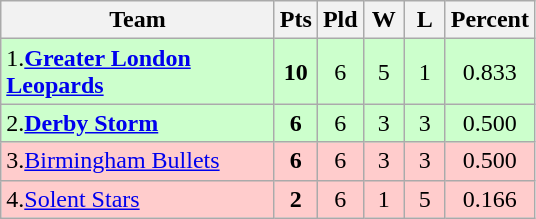<table class="wikitable" style="text-align: center;">
<tr>
<th style="width:175px;">Team</th>
<th style="width:20px;" abbr="Points">Pts</th>
<th style="width:20px;" abbr="Played">Pld</th>
<th style="width:20px;" abbr="Won">W</th>
<th style="width:20px;" abbr="Lost">L</th>
<th style="width:20px;" abbr="Percentage">Percent</th>
</tr>
<tr style="background:#cfc;">
<td style="text-align:left;">1.<strong><a href='#'>Greater London Leopards</a></strong></td>
<td><strong>10</strong></td>
<td>6</td>
<td>5</td>
<td>1</td>
<td>0.833</td>
</tr>
<tr style="background:#cfc;">
<td style="text-align:left;">2.<strong><a href='#'>Derby Storm</a></strong></td>
<td><strong>6</strong></td>
<td>6</td>
<td>3</td>
<td>3</td>
<td>0.500</td>
</tr>
<tr style="background:#fcc;">
<td style="text-align:left;">3.<a href='#'>Birmingham Bullets</a></td>
<td><strong>6</strong></td>
<td>6</td>
<td>3</td>
<td>3</td>
<td>0.500</td>
</tr>
<tr style="background:#fcc;">
<td style="text-align:left;">4.<a href='#'>Solent Stars</a></td>
<td><strong>2</strong></td>
<td>6</td>
<td>1</td>
<td>5</td>
<td>0.166</td>
</tr>
</table>
